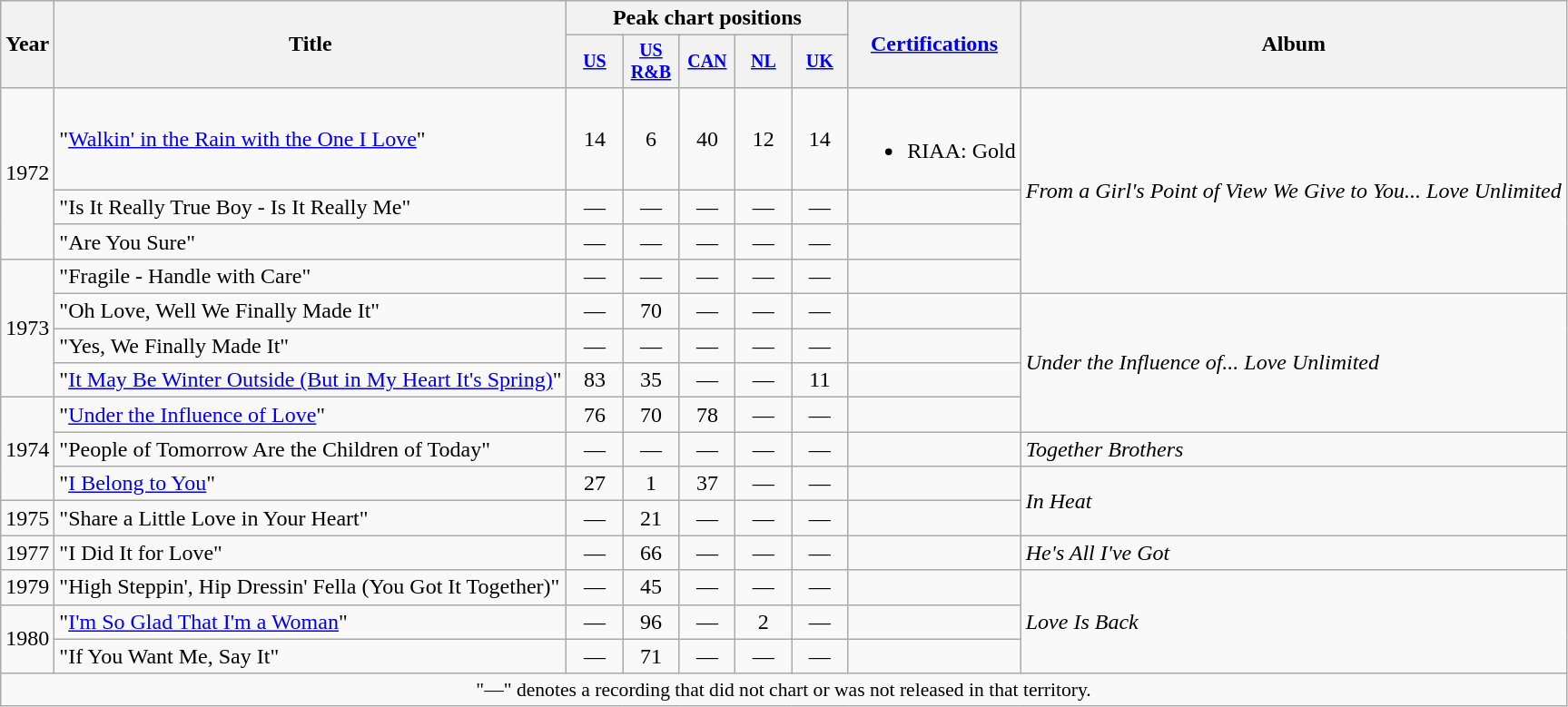<table class="wikitable" style="text-align:center;">
<tr>
<th rowspan="2">Year</th>
<th rowspan="2">Title</th>
<th colspan="5">Peak chart positions</th>
<th rowspan="2"><a href='#'>Certifications</a></th>
<th rowspan="2">Album</th>
</tr>
<tr style="font-size:smaller;">
<th width="35"><a href='#'>US</a><br></th>
<th width="35"><a href='#'>US<br>R&B</a><br></th>
<th width="35"><a href='#'>CAN</a><br></th>
<th width="35"><a href='#'>NL</a><br></th>
<th width="35"><a href='#'>UK</a><br></th>
</tr>
<tr>
<td rowspan="3">1972</td>
<td align="left">"<a href='#'>Walkin' in the Rain with the One I Love</a>"</td>
<td>14</td>
<td>6</td>
<td>40</td>
<td>12</td>
<td>14</td>
<td><br><ul><li>RIAA: Gold</li></ul></td>
<td align="left" rowspan="4"><em>From a Girl's Point of View We Give to You... Love Unlimited</em></td>
</tr>
<tr>
<td align="left">"Is It Really True Boy - Is It Really Me"</td>
<td>—</td>
<td>—</td>
<td>—</td>
<td>—</td>
<td>—</td>
<td></td>
</tr>
<tr>
<td align="left">"Are You Sure"</td>
<td>—</td>
<td>—</td>
<td>—</td>
<td>—</td>
<td>—</td>
<td></td>
</tr>
<tr>
<td rowspan="4">1973</td>
<td align="left">"Fragile - Handle with Care"</td>
<td>—</td>
<td>—</td>
<td>—</td>
<td>—</td>
<td>—</td>
<td></td>
</tr>
<tr>
<td align="left">"Oh Love, Well We Finally Made It"</td>
<td>—</td>
<td>70</td>
<td>—</td>
<td>—</td>
<td>—</td>
<td></td>
<td align="left" rowspan="4"><em>Under the Influence of... Love Unlimited</em></td>
</tr>
<tr>
<td align="left">"Yes, We Finally Made It"</td>
<td>—</td>
<td>—</td>
<td>—</td>
<td>—</td>
<td>—</td>
<td></td>
</tr>
<tr>
<td align="left">"<a href='#'>It May Be Winter Outside (But in My Heart It's Spring)</a>"</td>
<td>83</td>
<td>35</td>
<td>—</td>
<td>—</td>
<td>11</td>
<td></td>
</tr>
<tr>
<td rowspan="3">1974</td>
<td align="left">"<a href='#'>Under the Influence of Love</a>"</td>
<td>76</td>
<td>70</td>
<td>78</td>
<td>—</td>
<td>—</td>
<td></td>
</tr>
<tr>
<td align="left">"People of Tomorrow Are the Children of Today"</td>
<td>—</td>
<td>—</td>
<td>—</td>
<td>—</td>
<td>—</td>
<td></td>
<td align="left" rowspan="1"><em>Together Brothers</em></td>
</tr>
<tr>
<td align="left">"<a href='#'>I Belong to You</a>"</td>
<td>27</td>
<td>1</td>
<td>37</td>
<td>—</td>
<td>—</td>
<td></td>
<td align="left" rowspan="2"><em>In Heat</em></td>
</tr>
<tr>
<td>1975</td>
<td align="left">"Share a Little Love in Your Heart"</td>
<td>—</td>
<td>21</td>
<td>—</td>
<td>—</td>
<td>—</td>
<td></td>
</tr>
<tr>
<td>1977</td>
<td align="left">"I Did It for Love"</td>
<td>—</td>
<td>66</td>
<td>—</td>
<td>—</td>
<td>—</td>
<td></td>
<td align="left" rowspan="1"><em>He's All I've Got</em></td>
</tr>
<tr>
<td>1979</td>
<td align="left">"High Steppin', Hip Dressin' Fella (You Got It Together)"</td>
<td>—</td>
<td>45</td>
<td>—</td>
<td>—</td>
<td>—</td>
<td></td>
<td align="left" rowspan="3"><em>Love Is Back</em></td>
</tr>
<tr>
<td rowspan="2">1980</td>
<td align="left">"<a href='#'>I'm So Glad That I'm a Woman</a>"</td>
<td>—</td>
<td>96</td>
<td>—</td>
<td>2</td>
<td>—</td>
<td></td>
</tr>
<tr>
<td align="left">"If You Want Me, Say It"</td>
<td>—</td>
<td>71</td>
<td>—</td>
<td>—</td>
<td>—</td>
<td></td>
</tr>
<tr>
<td colspan="15" style="font-size:90%">"—" denotes a recording that did not chart or was not released in that territory.</td>
</tr>
</table>
